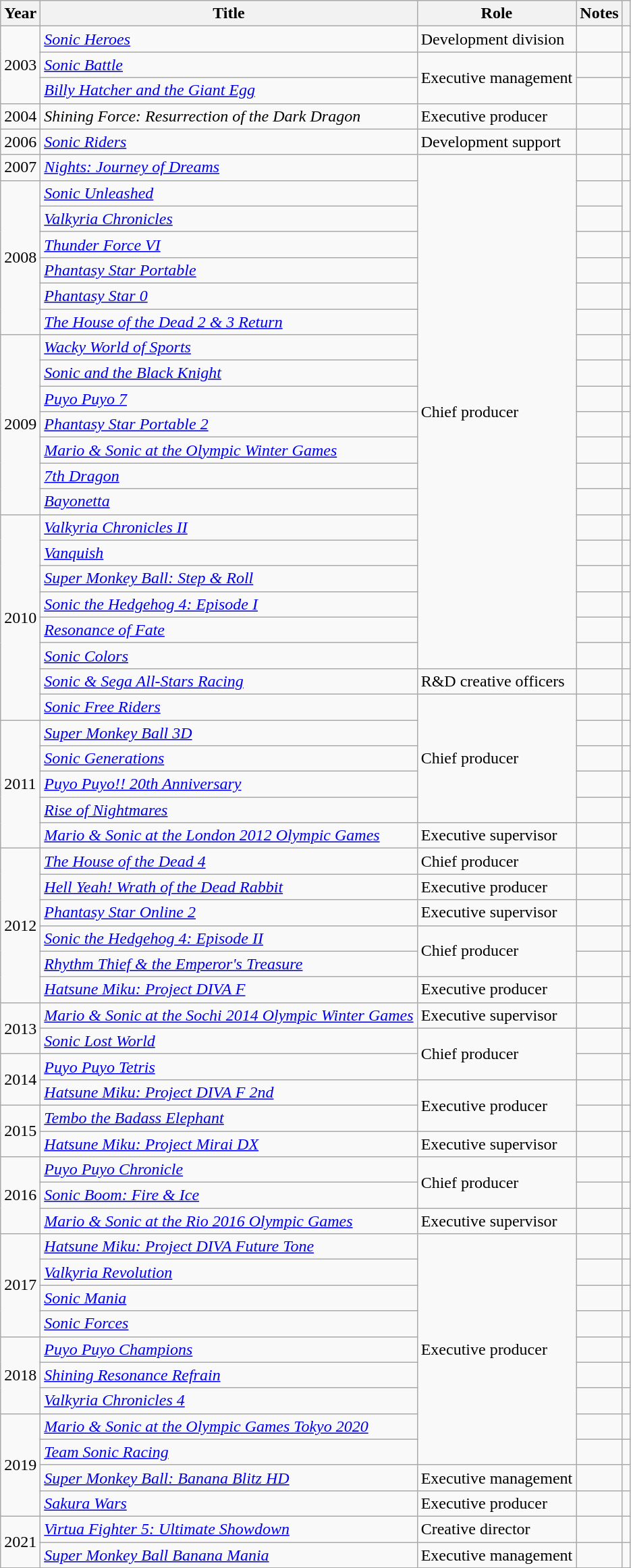<table class="wikitable sortable plainrowheaders">
<tr>
<th scope="col">Year</th>
<th scope="col">Title</th>
<th scope="col">Role</th>
<th scope="col" class="unsortable">Notes</th>
<th scope="col" class="unsortable"></th>
</tr>
<tr>
<td scope="row" rowspan="3">2003</td>
<td><em><a href='#'>Sonic Heroes</a></em></td>
<td>Development division</td>
<td></td>
<td></td>
</tr>
<tr>
<td><em><a href='#'>Sonic Battle</a></em></td>
<td rowspan="2">Executive management</td>
<td></td>
<td></td>
</tr>
<tr>
<td><em><a href='#'>Billy Hatcher and the Giant Egg</a></em></td>
<td></td>
<td></td>
</tr>
<tr>
<td scope="row">2004</td>
<td><em>Shining Force: Resurrection of the Dark Dragon</em></td>
<td>Executive producer</td>
<td></td>
<td></td>
</tr>
<tr>
<td scope="row">2006</td>
<td><em><a href='#'>Sonic Riders</a></em></td>
<td>Development support</td>
<td></td>
<td></td>
</tr>
<tr>
<td scope="row">2007</td>
<td><em><a href='#'>Nights: Journey of Dreams</a></em></td>
<td rowspan="20">Chief producer</td>
<td></td>
<td></td>
</tr>
<tr>
<td scope="row" rowspan="6">2008</td>
<td><em><a href='#'>Sonic Unleashed</a></em></td>
<td></td>
<td rowspan="2"></td>
</tr>
<tr>
<td><a href='#'><em>Valkyria Chronicles</em></a></td>
<td></td>
</tr>
<tr>
<td><em><a href='#'>Thunder Force VI</a></em></td>
<td></td>
<td></td>
</tr>
<tr>
<td><em><a href='#'>Phantasy Star Portable</a></em></td>
<td></td>
<td></td>
</tr>
<tr>
<td><em><a href='#'>Phantasy Star 0</a></em></td>
<td></td>
<td></td>
</tr>
<tr>
<td><em><a href='#'>The House of the Dead 2 & 3 Return</a></em></td>
<td></td>
<td></td>
</tr>
<tr>
<td scope="row" rowspan="7">2009</td>
<td><em><a href='#'>Wacky World of Sports</a></em></td>
<td></td>
<td></td>
</tr>
<tr>
<td><em><a href='#'>Sonic and the Black Knight</a></em></td>
<td></td>
<td></td>
</tr>
<tr>
<td><em><a href='#'>Puyo Puyo 7</a></em></td>
<td></td>
<td></td>
</tr>
<tr>
<td><em><a href='#'>Phantasy Star Portable 2</a></em></td>
<td></td>
<td></td>
</tr>
<tr>
<td><em><a href='#'>Mario & Sonic at the Olympic Winter Games</a></em></td>
<td></td>
<td></td>
</tr>
<tr>
<td><em><a href='#'>7th Dragon</a></em></td>
<td></td>
<td></td>
</tr>
<tr>
<td><a href='#'><em>Bayonetta</em></a></td>
<td></td>
<td></td>
</tr>
<tr>
<td scope="row" rowspan="8">2010</td>
<td><em><a href='#'>Valkyria Chronicles II</a></em></td>
<td></td>
<td></td>
</tr>
<tr>
<td><a href='#'><em>Vanquish</em></a></td>
<td></td>
<td></td>
</tr>
<tr>
<td><em><a href='#'>Super Monkey Ball: Step & Roll</a></em></td>
<td></td>
<td></td>
</tr>
<tr>
<td><em><a href='#'>Sonic the Hedgehog 4: Episode I</a></em></td>
<td></td>
<td></td>
</tr>
<tr>
<td><em><a href='#'>Resonance of Fate</a></em></td>
<td></td>
<td></td>
</tr>
<tr>
<td><em><a href='#'>Sonic Colors</a></em></td>
<td></td>
<td></td>
</tr>
<tr>
<td><em><a href='#'>Sonic & Sega All-Stars Racing</a></em></td>
<td>R&D creative officers</td>
<td></td>
<td></td>
</tr>
<tr>
<td><em><a href='#'>Sonic Free Riders</a></em></td>
<td rowspan="5">Chief producer</td>
<td></td>
<td></td>
</tr>
<tr>
<td scope="row" rowspan="5">2011</td>
<td><em><a href='#'>Super Monkey Ball 3D</a></em></td>
<td></td>
<td></td>
</tr>
<tr>
<td><em><a href='#'>Sonic Generations</a></em></td>
<td></td>
<td></td>
</tr>
<tr>
<td><em><a href='#'>Puyo Puyo!! 20th Anniversary</a></em></td>
<td></td>
<td></td>
</tr>
<tr>
<td><em><a href='#'>Rise of Nightmares</a></em></td>
<td></td>
<td></td>
</tr>
<tr>
<td><em><a href='#'>Mario & Sonic at the London 2012 Olympic Games</a></em></td>
<td>Executive supervisor</td>
<td></td>
<td></td>
</tr>
<tr>
<td scope="row" rowspan="6">2012</td>
<td><em><a href='#'>The House of the Dead 4</a></em></td>
<td>Chief producer</td>
<td></td>
<td></td>
</tr>
<tr>
<td><em><a href='#'>Hell Yeah! Wrath of the Dead Rabbit</a></em></td>
<td>Executive producer</td>
<td></td>
<td></td>
</tr>
<tr>
<td><em><a href='#'>Phantasy Star Online 2</a></em></td>
<td>Executive supervisor</td>
<td></td>
<td></td>
</tr>
<tr>
<td><em><a href='#'>Sonic the Hedgehog 4: Episode II</a></em></td>
<td rowspan="2">Chief producer</td>
<td></td>
<td></td>
</tr>
<tr>
<td><em><a href='#'>Rhythm Thief & the Emperor's Treasure</a></em></td>
<td></td>
<td></td>
</tr>
<tr>
<td><em><a href='#'>Hatsune Miku: Project DIVA F</a></em></td>
<td>Executive producer</td>
<td></td>
<td></td>
</tr>
<tr>
<td scope="row" rowspan="2">2013</td>
<td><em><a href='#'>Mario & Sonic at the Sochi 2014 Olympic Winter Games</a></em></td>
<td>Executive supervisor</td>
<td></td>
<td></td>
</tr>
<tr>
<td><em><a href='#'>Sonic Lost World</a></em></td>
<td rowspan="2">Chief producer</td>
<td></td>
<td></td>
</tr>
<tr>
<td scope="row" rowspan="2">2014</td>
<td><em><a href='#'>Puyo Puyo Tetris</a></em></td>
<td></td>
<td></td>
</tr>
<tr>
<td><em><a href='#'>Hatsune Miku: Project DIVA F 2nd</a></em></td>
<td rowspan="2">Executive producer</td>
<td></td>
<td></td>
</tr>
<tr>
<td scope="row" rowspan="2">2015</td>
<td><em><a href='#'>Tembo the Badass Elephant</a></em></td>
<td></td>
<td></td>
</tr>
<tr>
<td><em><a href='#'>Hatsune Miku: Project Mirai DX</a></em></td>
<td>Executive supervisor</td>
<td></td>
<td></td>
</tr>
<tr>
<td scope="row" rowspan="3">2016</td>
<td><em><a href='#'>Puyo Puyo Chronicle</a></em></td>
<td rowspan="2">Chief producer</td>
<td></td>
<td></td>
</tr>
<tr>
<td><em><a href='#'>Sonic Boom: Fire & Ice</a></em></td>
<td></td>
<td></td>
</tr>
<tr>
<td><em><a href='#'>Mario & Sonic at the Rio 2016 Olympic Games</a></em></td>
<td>Executive supervisor</td>
<td></td>
<td></td>
</tr>
<tr>
<td scope="row" rowspan="4">2017</td>
<td><em><a href='#'>Hatsune Miku: Project DIVA Future Tone</a></em></td>
<td rowspan="9">Executive producer</td>
<td></td>
<td></td>
</tr>
<tr>
<td><em><a href='#'>Valkyria Revolution</a></em></td>
<td></td>
<td></td>
</tr>
<tr>
<td><em><a href='#'>Sonic Mania</a></em></td>
<td></td>
<td></td>
</tr>
<tr>
<td><em><a href='#'>Sonic Forces</a></em></td>
<td></td>
<td></td>
</tr>
<tr>
<td scope="row" rowspan="3">2018</td>
<td><em><a href='#'>Puyo Puyo Champions</a></em></td>
<td></td>
<td></td>
</tr>
<tr>
<td><em><a href='#'>Shining Resonance Refrain</a></em></td>
<td></td>
<td></td>
</tr>
<tr>
<td><em><a href='#'>Valkyria Chronicles 4</a></em></td>
<td></td>
<td></td>
</tr>
<tr>
<td scope="row" rowspan="4">2019</td>
<td><em><a href='#'>Mario & Sonic at the Olympic Games Tokyo 2020</a></em></td>
<td></td>
<td></td>
</tr>
<tr>
<td><em><a href='#'>Team Sonic Racing</a></em></td>
<td></td>
<td></td>
</tr>
<tr>
<td><em><a href='#'>Super Monkey Ball: Banana Blitz HD</a></em></td>
<td>Executive management</td>
<td></td>
<td></td>
</tr>
<tr>
<td><em><a href='#'>Sakura Wars</a></em></td>
<td>Executive producer</td>
<td></td>
<td></td>
</tr>
<tr>
<td scope="row" rowspan="2">2021</td>
<td><em><a href='#'>Virtua Fighter 5: Ultimate Showdown</a></em></td>
<td>Creative director</td>
<td></td>
<td></td>
</tr>
<tr>
<td><em><a href='#'>Super Monkey Ball Banana Mania</a></em></td>
<td>Executive management</td>
<td></td>
<td></td>
</tr>
</table>
